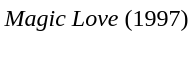<table class="collapsible collapsed" style="text-align:left; background-color:white;">
<tr>
<td><em>Magic Love</em> (1997)</td>
</tr>
<tr>
<td><br></td>
</tr>
</table>
